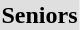<table>
<tr bgcolor="DFDFDF">
<td colspan="4" align="center"><strong>Seniors</strong></td>
</tr>
<tr>
<th scope=row style="text-align:left"><br></th>
<td></td>
<td></td>
<td><br></td>
</tr>
<tr>
<th scope=row style="text-align:left"><br></th>
<td></td>
<td></td>
<td><br></td>
</tr>
<tr>
<th scope=row style="text-align:left"><br></th>
<td></td>
<td></td>
<td></td>
</tr>
<tr>
<th scope=row style="text-align:left"><br></th>
<td></td>
<td></td>
<td></td>
</tr>
<tr>
<th scope=row style="text-align:left"><br></th>
<td><br></td>
<td></td>
<td></td>
</tr>
</table>
